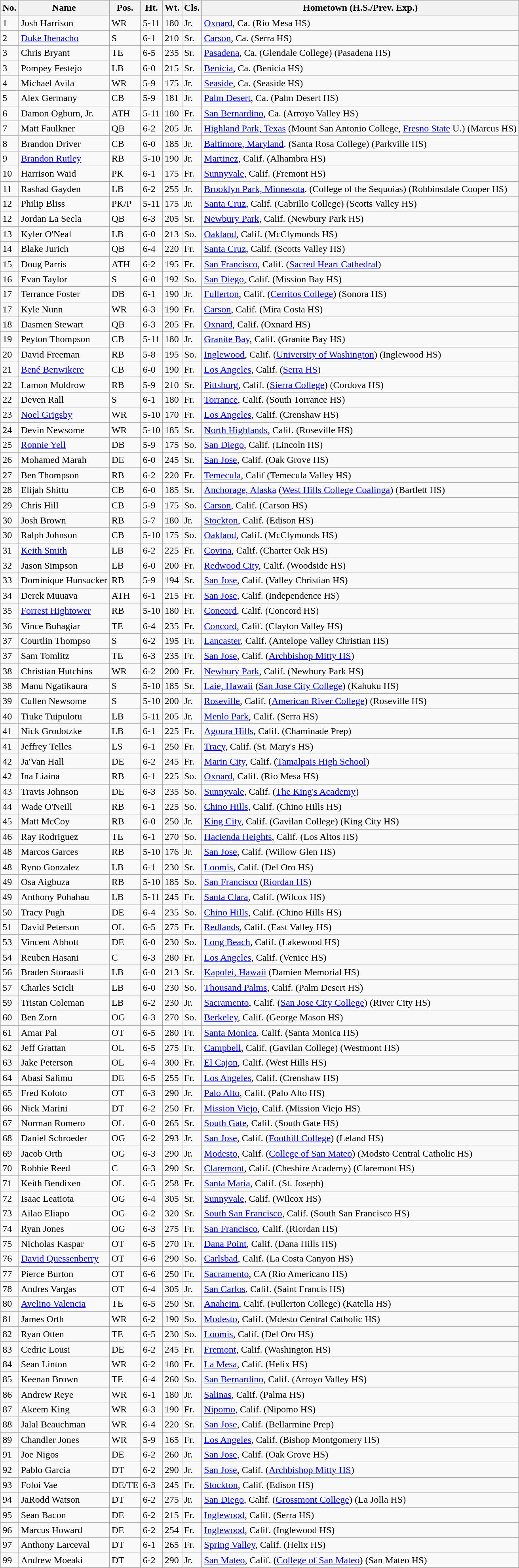<table class="wikitable sortable">
<tr>
<th>No.</th>
<th>Name</th>
<th>Pos.</th>
<th>Ht.</th>
<th>Wt.</th>
<th>Cls.</th>
<th>Hometown (H.S./Prev. Exp.)</th>
</tr>
<tr>
<td>1</td>
<td>Josh Harrison</td>
<td>WR</td>
<td>5-11</td>
<td>180</td>
<td>Jr.</td>
<td><a href='#'>Oxnard</a>, Ca. (Rio Mesa HS)</td>
</tr>
<tr>
<td>2</td>
<td><a href='#'>Duke Ihenacho</a></td>
<td>S</td>
<td>6-1</td>
<td>210</td>
<td>Sr.</td>
<td><a href='#'>Carson</a>, Ca. (Serra HS)</td>
</tr>
<tr>
<td>3</td>
<td>Chris Bryant</td>
<td>TE</td>
<td>6-5</td>
<td>235</td>
<td>Sr.</td>
<td><a href='#'>Pasadena</a>, Ca. (Glendale College) (Pasadena HS)</td>
</tr>
<tr>
<td>3</td>
<td>Pompey Festejo</td>
<td>LB</td>
<td>6-0</td>
<td>215</td>
<td>Sr.</td>
<td><a href='#'>Benicia</a>, Ca. (Benicia HS)</td>
</tr>
<tr>
<td>4</td>
<td>Michael Avila</td>
<td>WR</td>
<td>5-9</td>
<td>175</td>
<td>Jr.</td>
<td><a href='#'>Seaside</a>, Ca. (Seaside HS)</td>
</tr>
<tr>
<td>5</td>
<td>Alex Germany</td>
<td>CB</td>
<td>5-9</td>
<td>181</td>
<td>Jr.</td>
<td><a href='#'>Palm Desert</a>, Ca. (Palm Desert HS)</td>
</tr>
<tr>
<td>6</td>
<td>Damon Ogburn, Jr.</td>
<td>ATH</td>
<td>5-11</td>
<td>180</td>
<td>Fr.</td>
<td><a href='#'>San Bernardino</a>, Ca. (Arroyo Valley HS)</td>
</tr>
<tr>
<td>7</td>
<td>Matt Faulkner</td>
<td>QB</td>
<td>6-2</td>
<td>205</td>
<td>Jr.</td>
<td><a href='#'>Highland Park, Texas</a> (Mount San Antonio College, <a href='#'>Fresno State</a> U.) (Marcus HS)</td>
</tr>
<tr>
<td>8</td>
<td>Brandon Driver</td>
<td>CB</td>
<td>6-0</td>
<td>185</td>
<td>Jr.</td>
<td><a href='#'>Baltimore, Maryland</a>. (Santa Rosa College) (Parkville HS)</td>
</tr>
<tr>
<td>9</td>
<td><a href='#'>Brandon Rutley</a></td>
<td>RB</td>
<td>5-10</td>
<td>190</td>
<td>Jr.</td>
<td><a href='#'>Martinez</a>, Calif. (Alhambra HS)</td>
</tr>
<tr>
<td>10</td>
<td>Harrison Waid</td>
<td>PK</td>
<td>6-1</td>
<td>175</td>
<td>Fr.</td>
<td><a href='#'>Sunnyvale</a>, Calif. (Fremont HS)</td>
</tr>
<tr>
<td>11</td>
<td>Rashad Gayden</td>
<td>LB</td>
<td>6-2</td>
<td>255</td>
<td>Jr.</td>
<td><a href='#'>Brooklyn Park, Minnesota</a>. (College of the Sequoias) (Robbinsdale Cooper HS)</td>
</tr>
<tr>
<td>12</td>
<td>Philip Bliss</td>
<td>PK/P</td>
<td>5-11</td>
<td>175</td>
<td>Jr.</td>
<td><a href='#'>Santa Cruz</a>, Calif. (Cabrillo College) (Scotts Valley HS)</td>
</tr>
<tr>
<td>12</td>
<td>Jordan La Secla</td>
<td>QB</td>
<td>6-3</td>
<td>205</td>
<td>Sr.</td>
<td><a href='#'>Newbury Park</a>, Calif. (Newbury Park HS)</td>
</tr>
<tr>
<td>13</td>
<td>Kyler O'Neal</td>
<td>LB</td>
<td>6-0</td>
<td>213</td>
<td>So.</td>
<td><a href='#'>Oakland</a>, Calif. (McClymonds HS)</td>
</tr>
<tr>
<td>14</td>
<td>Blake Jurich</td>
<td>QB</td>
<td>6-4</td>
<td>220</td>
<td>Fr.</td>
<td><a href='#'>Santa Cruz</a>, Calif. (Scotts Valley HS)</td>
</tr>
<tr>
<td>15</td>
<td>Doug Parris</td>
<td>ATH</td>
<td>6-2</td>
<td>195</td>
<td>Fr.</td>
<td><a href='#'>San Francisco</a>, Calif. (<a href='#'>Sacred Heart Cathedral</a>)</td>
</tr>
<tr>
<td>16</td>
<td>Evan Taylor</td>
<td>S</td>
<td>6-0</td>
<td>192</td>
<td>So.</td>
<td><a href='#'>San Diego</a>, Calif. (Mission Bay HS)</td>
</tr>
<tr>
<td>17</td>
<td>Terrance Foster</td>
<td>DB</td>
<td>6-1</td>
<td>190</td>
<td>Jr.</td>
<td><a href='#'>Fullerton</a>, Calif. (<a href='#'>Cerritos College</a>) (Sonora HS)</td>
</tr>
<tr>
<td>17</td>
<td>Kyle Nunn</td>
<td>WR</td>
<td>6-3</td>
<td>190</td>
<td>Fr.</td>
<td><a href='#'>Carson</a>, Calif. (Mira Costa HS)</td>
</tr>
<tr>
<td>18</td>
<td>Dasmen Stewart</td>
<td>QB</td>
<td>6-3</td>
<td>205</td>
<td>Fr.</td>
<td><a href='#'>Oxnard</a>, Calif. (Oxnard HS)</td>
</tr>
<tr>
<td>19</td>
<td>Peyton Thompson</td>
<td>CB</td>
<td>5-11</td>
<td>180</td>
<td>Jr.</td>
<td><a href='#'>Granite Bay</a>, Calif. (Granite Bay HS)</td>
</tr>
<tr>
<td>20</td>
<td>David Freeman</td>
<td>RB</td>
<td>5-8</td>
<td>195</td>
<td>So.</td>
<td><a href='#'>Inglewood</a>, Calif. (<a href='#'>University of Washington</a>) (Inglewood HS)</td>
</tr>
<tr>
<td>21</td>
<td><a href='#'>Bené Benwikere </a></td>
<td>CB</td>
<td>6-0</td>
<td>190</td>
<td>Fr.</td>
<td><a href='#'>Los Angeles</a>, Calif. (<a href='#'>Serra HS</a>)</td>
</tr>
<tr>
<td>22</td>
<td>Lamon Muldrow</td>
<td>RB</td>
<td>5-9</td>
<td>210</td>
<td>Sr.</td>
<td><a href='#'>Pittsburg</a>, Calif. (<a href='#'>Sierra College</a>) (Cordova HS)</td>
</tr>
<tr>
<td>22</td>
<td>Deven Rall</td>
<td>S</td>
<td>6-1</td>
<td>180</td>
<td>Fr.</td>
<td><a href='#'>Torrance</a>, Calif. (South Torrance HS)</td>
</tr>
<tr>
<td>23</td>
<td><a href='#'>Noel Grigsby</a></td>
<td>WR</td>
<td>5-10</td>
<td>170</td>
<td>Fr.</td>
<td><a href='#'>Los Angeles</a>, Calif. (Crenshaw HS)</td>
</tr>
<tr>
<td>24</td>
<td>Devin Newsome</td>
<td>WR</td>
<td>5-10</td>
<td>185</td>
<td>Sr.</td>
<td><a href='#'>North Highlands</a>, Calif. (Roseville HS)</td>
</tr>
<tr>
<td>25</td>
<td><a href='#'>Ronnie Yell</a></td>
<td>DB</td>
<td>5-9</td>
<td>175</td>
<td>So.</td>
<td><a href='#'>San Diego</a>, Calif. (Lincoln HS)</td>
</tr>
<tr>
<td>26</td>
<td>Mohamed Marah</td>
<td>DE</td>
<td>6-0</td>
<td>245</td>
<td>Sr.</td>
<td><a href='#'>San Jose</a>, Calif. (Oak Grove HS)</td>
</tr>
<tr>
<td>27</td>
<td>Ben Thompson</td>
<td>RB</td>
<td>6-2</td>
<td>220</td>
<td>Fr.</td>
<td><a href='#'>Temecula</a>, Calif (Temecula Valley HS)</td>
</tr>
<tr>
<td>28</td>
<td>Elijah Shittu</td>
<td>CB</td>
<td>6-0</td>
<td>185</td>
<td>Sr.</td>
<td><a href='#'>Anchorage, Alaska</a> (<a href='#'>West Hills College Coalinga</a>) (Bartlett HS)</td>
</tr>
<tr>
<td>29</td>
<td>Chris Hill</td>
<td>CB</td>
<td>5-9</td>
<td>175</td>
<td>So.</td>
<td><a href='#'>Carson</a>, Calif. (Carson HS)</td>
</tr>
<tr>
<td>30</td>
<td>Josh Brown</td>
<td>RB</td>
<td>5-7</td>
<td>180</td>
<td>Jr.</td>
<td><a href='#'>Stockton</a>, Calif. (Edison HS)</td>
</tr>
<tr>
<td>30</td>
<td>Ralph Johnson</td>
<td>CB</td>
<td>5-10</td>
<td>175</td>
<td>So.</td>
<td><a href='#'>Oakland</a>, Calif. (McClymonds HS)</td>
</tr>
<tr>
<td>31</td>
<td><a href='#'>Keith Smith</a></td>
<td>LB</td>
<td>6-2</td>
<td>225</td>
<td>Fr.</td>
<td><a href='#'>Covina</a>, Calif. (Charter Oak HS)</td>
</tr>
<tr>
<td>32</td>
<td>Jason Simpson</td>
<td>LB</td>
<td>6-0</td>
<td>200</td>
<td>Fr.</td>
<td><a href='#'>Redwood City</a>, Calif. (Woodside HS)</td>
</tr>
<tr>
<td>33</td>
<td>Dominique Hunsucker</td>
<td>RB</td>
<td>5-9</td>
<td>194</td>
<td>Sr.</td>
<td><a href='#'>San Jose</a>, Calif. (Valley Christian HS)</td>
</tr>
<tr>
<td>34</td>
<td>Derek Muuava</td>
<td>ATH</td>
<td>6-1</td>
<td>215</td>
<td>Fr.</td>
<td><a href='#'>San Jose</a>, Calif. (Independence HS)</td>
</tr>
<tr>
<td>35</td>
<td><a href='#'>Forrest Hightower</a></td>
<td>RB</td>
<td>5-10</td>
<td>180</td>
<td>Fr.</td>
<td><a href='#'>Concord</a>, Calif. (Concord HS)</td>
</tr>
<tr>
<td>36</td>
<td>Vince Buhagiar</td>
<td>TE</td>
<td>6-4</td>
<td>235</td>
<td>Fr.</td>
<td><a href='#'>Concord</a>, Calif. (Clayton Valley HS)</td>
</tr>
<tr>
<td>37</td>
<td>Courtlin Thompso</td>
<td>S</td>
<td>6-2</td>
<td>195</td>
<td>Fr.</td>
<td><a href='#'>Lancaster</a>, Calif. (Antelope Valley Christian HS)</td>
</tr>
<tr>
<td>37</td>
<td>Sam Tomlitz</td>
<td>TE</td>
<td>6-3</td>
<td>235</td>
<td>Fr.</td>
<td><a href='#'>San Jose</a>, Calif. (<a href='#'>Archbishop Mitty HS</a>)</td>
</tr>
<tr>
<td>38</td>
<td>Christian Hutchins</td>
<td>WR</td>
<td>6-2</td>
<td>200</td>
<td>Fr.</td>
<td><a href='#'>Newbury Park</a>, Calif. (Newbury Park HS)</td>
</tr>
<tr>
<td>38</td>
<td>Manu Ngatikaura</td>
<td>S</td>
<td>5-10</td>
<td>185</td>
<td>Sr.</td>
<td><a href='#'>Laie, Hawaii</a> (<a href='#'>San Jose City College</a>) (Kahuku HS)</td>
</tr>
<tr>
<td>39</td>
<td>Cullen Newsome</td>
<td>S</td>
<td>5-10</td>
<td>200</td>
<td>Jr.</td>
<td><a href='#'>Roseville</a>, Calif. (<a href='#'>American River College</a>) (Roseville HS)</td>
</tr>
<tr>
<td>40</td>
<td>Tiuke Tuipulotu</td>
<td>LB</td>
<td>5-11</td>
<td>205</td>
<td>Jr.</td>
<td><a href='#'>Menlo Park</a>, Calif. (Serra HS)</td>
</tr>
<tr>
<td>41</td>
<td>Nick Grodotzke</td>
<td>LB</td>
<td>6-1</td>
<td>225</td>
<td>Fr.</td>
<td><a href='#'>Agoura Hills</a>, Calif. (Chaminade Prep)</td>
</tr>
<tr>
<td>41</td>
<td>Jeffrey Telles</td>
<td>LS</td>
<td>6-1</td>
<td>250</td>
<td>Fr.</td>
<td><a href='#'>Tracy</a>, Calif. (St. Mary's HS)</td>
</tr>
<tr>
<td>42</td>
<td>Ja'Van Hall</td>
<td>DE</td>
<td>6-2</td>
<td>245</td>
<td>Fr.</td>
<td><a href='#'>Marin City</a>, Calif. (<a href='#'>Tamalpais High School</a>)</td>
</tr>
<tr>
<td>42</td>
<td>Ina Liaina</td>
<td>RB</td>
<td>6-1</td>
<td>225</td>
<td>So.</td>
<td><a href='#'>Oxnard</a>, Calif. (Rio Mesa HS)</td>
</tr>
<tr>
<td>43</td>
<td>Travis Johnson</td>
<td>DE</td>
<td>6-3</td>
<td>235</td>
<td>So.</td>
<td><a href='#'>Sunnyvale</a>, Calif. (<a href='#'>The King's Academy</a>)</td>
</tr>
<tr>
<td>44</td>
<td>Wade O'Neill</td>
<td>RB</td>
<td>6-1</td>
<td>225</td>
<td>So.</td>
<td><a href='#'>Chino Hills</a>, Calif. (Chino Hills HS)</td>
</tr>
<tr>
<td>45</td>
<td>Matt McCoy</td>
<td>RB</td>
<td>6-0</td>
<td>250</td>
<td>Jr.</td>
<td><a href='#'>King City</a>, Calif. (Gavilan College) (King City HS)</td>
</tr>
<tr>
<td>46</td>
<td>Ray Rodriguez</td>
<td>TE</td>
<td>6-1</td>
<td>270</td>
<td>So.</td>
<td><a href='#'>Hacienda Heights</a>, Calif. (Los Altos HS)</td>
</tr>
<tr>
<td>48</td>
<td>Marcos Garces</td>
<td>RB</td>
<td>5-10</td>
<td>176</td>
<td>Jr.</td>
<td><a href='#'>San Jose</a>, Calif. (Willow Glen HS)</td>
</tr>
<tr>
<td>48</td>
<td>Ryno Gonzalez</td>
<td>LB</td>
<td>6-1</td>
<td>230</td>
<td>Sr.</td>
<td><a href='#'>Loomis</a>, Calif. (Del Oro HS)</td>
</tr>
<tr>
<td>49</td>
<td>Osa Aigbuza</td>
<td>RB</td>
<td>5-10</td>
<td>185</td>
<td>So.</td>
<td><a href='#'>San Francisco</a> (<a href='#'>Riordan HS</a>)</td>
</tr>
<tr>
<td>49</td>
<td>Anthony Pohahau</td>
<td>LB</td>
<td>5-11</td>
<td>245</td>
<td>Fr.</td>
<td><a href='#'>Santa Clara</a>, Calif. (Wilcox HS)</td>
</tr>
<tr>
<td>50</td>
<td>Tracy Pugh</td>
<td>DE</td>
<td>6-4</td>
<td>235</td>
<td>So.</td>
<td><a href='#'>Chino Hills</a>, Calif. (Chino Hills HS)</td>
</tr>
<tr>
<td>51</td>
<td>David Peterson</td>
<td>OL</td>
<td>6-5</td>
<td>275</td>
<td>Fr.</td>
<td><a href='#'>Redlands</a>, Calif. (East Valley HS)</td>
</tr>
<tr>
<td>53</td>
<td>Vincent Abbott</td>
<td>DE</td>
<td>6-0</td>
<td>230</td>
<td>So.</td>
<td><a href='#'>Long Beach</a>, Calif. (Lakewood HS)</td>
</tr>
<tr>
<td>54</td>
<td>Reuben Hasani</td>
<td>C</td>
<td>6-3</td>
<td>280</td>
<td>Fr.</td>
<td><a href='#'>Los Angeles</a>, Calif. (Venice HS)</td>
</tr>
<tr>
<td>56</td>
<td>Braden Storaasli</td>
<td>LB</td>
<td>6-0</td>
<td>213</td>
<td>Sr.</td>
<td><a href='#'>Kapolei, Hawaii</a> (Damien Memorial HS)</td>
</tr>
<tr>
<td>57</td>
<td>Charles Scicli</td>
<td>LB</td>
<td>6-0</td>
<td>230</td>
<td>So.</td>
<td><a href='#'>Thousand Palms</a>, Calif. (Palm Desert HS)</td>
</tr>
<tr>
<td>59</td>
<td>Tristan Coleman</td>
<td>LB</td>
<td>6-2</td>
<td>230</td>
<td>Jr.</td>
<td><a href='#'>Sacramento</a>, Calif. (<a href='#'>San Jose City College</a>) (River City HS)</td>
</tr>
<tr>
<td>60</td>
<td>Ben Zorn</td>
<td>OG</td>
<td>6-3</td>
<td>270</td>
<td>So.</td>
<td><a href='#'>Berkeley</a>, Calif. (George Mason HS)</td>
</tr>
<tr>
<td>61</td>
<td>Amar Pal</td>
<td>OT</td>
<td>6-5</td>
<td>280</td>
<td>Fr.</td>
<td><a href='#'>Santa Monica</a>, Calif. (Santa Monica HS)</td>
</tr>
<tr>
<td>62</td>
<td>Jeff Grattan</td>
<td>OL</td>
<td>6-5</td>
<td>275</td>
<td>Fr.</td>
<td><a href='#'>Campbell</a>, Calif. (Gavilan College) (Westmont HS)</td>
</tr>
<tr>
<td>63</td>
<td>Jake Peterson</td>
<td>OL</td>
<td>6-4</td>
<td>300</td>
<td>Fr.</td>
<td><a href='#'>El Cajon</a>, Calif. (West Hills HS)</td>
</tr>
<tr>
<td>64</td>
<td>Abasi Salimu</td>
<td>DE</td>
<td>6-5</td>
<td>255</td>
<td>Fr.</td>
<td><a href='#'>Los Angeles</a>, Calif. (Crenshaw HS)</td>
</tr>
<tr>
<td>65</td>
<td>Fred Koloto</td>
<td>OT</td>
<td>6-3</td>
<td>290</td>
<td>Jr.</td>
<td><a href='#'>Palo Alto</a>, Calif. (Palo Alto HS)</td>
</tr>
<tr>
<td>66</td>
<td>Nick Marini</td>
<td>DT</td>
<td>6-2</td>
<td>250</td>
<td>Fr.</td>
<td><a href='#'>Mission Viejo</a>, Calif. (Mission Viejo HS)</td>
</tr>
<tr>
<td>67</td>
<td>Norman Romero</td>
<td>OL</td>
<td>6-0</td>
<td>265</td>
<td>Sr.</td>
<td><a href='#'>South Gate</a>, Calif. (South Gate HS)</td>
</tr>
<tr>
<td>68</td>
<td>Daniel Schroeder</td>
<td>OG</td>
<td>6-2</td>
<td>293</td>
<td>Jr.</td>
<td><a href='#'>San Jose</a>, Calif. (<a href='#'>Foothill College</a>) (Leland HS)</td>
</tr>
<tr>
<td>69</td>
<td>Jacob Orth</td>
<td>OG</td>
<td>6-3</td>
<td>290</td>
<td>Jr.</td>
<td><a href='#'>Modesto</a>, Calif. (<a href='#'>College of San Mateo</a>) (Modsto Central Catholic HS)</td>
</tr>
<tr>
<td>70</td>
<td>Robbie Reed</td>
<td>C</td>
<td>6-3</td>
<td>290</td>
<td>Sr.</td>
<td><a href='#'>Claremont</a>, Calif. (Cheshire Academy) (Claremont HS)</td>
</tr>
<tr>
<td>71</td>
<td>Keith Bendixen</td>
<td>OL</td>
<td>6-5</td>
<td>258</td>
<td>Fr.</td>
<td><a href='#'>Santa Maria</a>, Calif. (St. Joseph)</td>
</tr>
<tr>
<td>72</td>
<td>Isaac Leatiota</td>
<td>OG</td>
<td>6-4</td>
<td>305</td>
<td>Sr.</td>
<td><a href='#'>Sunnyvale</a>, Calif. (Wilcox HS)</td>
</tr>
<tr>
<td>73</td>
<td>Ailao Eliapo</td>
<td>OG</td>
<td>6-2</td>
<td>320</td>
<td>Sr.</td>
<td><a href='#'>South San Francisco</a>, Calif. (South San Francisco HS)</td>
</tr>
<tr>
<td>74</td>
<td>Ryan Jones</td>
<td>OG</td>
<td>6-3</td>
<td>275</td>
<td>Fr.</td>
<td><a href='#'>San Francisco</a>, Calif. (Riordan HS)</td>
</tr>
<tr>
<td>75</td>
<td>Nicholas Kaspar</td>
<td>OT</td>
<td>6-5</td>
<td>270</td>
<td>Fr.</td>
<td><a href='#'>Dana Point</a>, Calif. (Dana Hills HS)</td>
</tr>
<tr>
<td>76</td>
<td><a href='#'>David Quessenberry</a></td>
<td>OT</td>
<td>6-6</td>
<td>290</td>
<td>So.</td>
<td><a href='#'>Carlsbad</a>, Calif. (La Costa Canyon HS)</td>
</tr>
<tr>
<td>77</td>
<td>Pierce Burton</td>
<td>OT</td>
<td>6-6</td>
<td>250</td>
<td>Fr.</td>
<td><a href='#'>Sacramento</a>, CA (Rio Americano HS)</td>
</tr>
<tr>
<td>78</td>
<td>Andres Vargas</td>
<td>OT</td>
<td>6-4</td>
<td>305</td>
<td>Jr.</td>
<td><a href='#'>San Carlos</a>, Calif. (Saint Francis HS)</td>
</tr>
<tr>
<td>80</td>
<td><a href='#'>Avelino Valencia</a></td>
<td>TE</td>
<td>6-5</td>
<td>250</td>
<td>Sr.</td>
<td><a href='#'>Anaheim</a>, Calif. (Fullerton College) (Katella HS)</td>
</tr>
<tr>
<td>81</td>
<td>James Orth</td>
<td>WR</td>
<td>6-2</td>
<td>190</td>
<td>So.</td>
<td><a href='#'>Modesto</a>, Calif. (Mdesto Central Catholic HS)</td>
</tr>
<tr>
<td>82</td>
<td>Ryan Otten</td>
<td>TE</td>
<td>6-5</td>
<td>230</td>
<td>So.</td>
<td><a href='#'>Loomis</a>, Calif. (Del Oro HS)</td>
</tr>
<tr>
<td>83</td>
<td>Cedric Lousi</td>
<td>DE</td>
<td>6-2</td>
<td>245</td>
<td>Fr.</td>
<td><a href='#'>Fremont</a>, Calif. (Washington HS)</td>
</tr>
<tr>
<td>84</td>
<td>Sean Linton</td>
<td>WR</td>
<td>6-2</td>
<td>180</td>
<td>Fr.</td>
<td><a href='#'>La Mesa</a>, Calif. (Helix HS)</td>
</tr>
<tr>
<td>85</td>
<td>Keenan Brown</td>
<td>TE</td>
<td>6-4</td>
<td>260</td>
<td>So.</td>
<td><a href='#'>San Bernardino</a>, Calif. (Arroyo Valley HS)</td>
</tr>
<tr>
<td>86</td>
<td>Andrew Reye</td>
<td>WR</td>
<td>6-1</td>
<td>180</td>
<td>Jr.</td>
<td><a href='#'>Salinas</a>, Calif. (Palma HS)</td>
</tr>
<tr>
<td>87</td>
<td>Akeem King</td>
<td>WR</td>
<td>6-3</td>
<td>190</td>
<td>Fr.</td>
<td><a href='#'>Nipomo</a>, Calif. (Nipomo HS)</td>
</tr>
<tr>
<td>88</td>
<td>Jalal Beauchman</td>
<td>WR</td>
<td>6-4</td>
<td>220</td>
<td>Sr.</td>
<td><a href='#'>San Jose</a>, Calif. (Bellarmine Prep)</td>
</tr>
<tr>
<td>89</td>
<td>Chandler Jones</td>
<td>WR</td>
<td>5-9</td>
<td>165</td>
<td>Fr.</td>
<td><a href='#'>Los Angeles</a>, Calif. (Bishop Montgomery HS)</td>
</tr>
<tr>
<td>91</td>
<td>Joe Nigos</td>
<td>DE</td>
<td>6-2</td>
<td>260</td>
<td>Jr.</td>
<td><a href='#'>San Jose</a>, Calif. (Oak Grove HS)</td>
</tr>
<tr>
<td>92</td>
<td>Pablo Garcia</td>
<td>DT</td>
<td>6-2</td>
<td>290</td>
<td>Jr.</td>
<td><a href='#'>San Jose</a>, Calif. (<a href='#'>Archbishop Mitty HS</a>)</td>
</tr>
<tr>
<td>93</td>
<td>Foloi Vae</td>
<td>DE/TE</td>
<td>6-3</td>
<td>245</td>
<td>Fr.</td>
<td><a href='#'>Stockton</a>, Calif. (Edison HS)</td>
</tr>
<tr>
<td>94</td>
<td>JaRodd Watson</td>
<td>DT</td>
<td>6-2</td>
<td>275</td>
<td>Jr.</td>
<td><a href='#'>San Diego</a>, Calif. (<a href='#'>Grossmont College</a>) (La Jolla HS)</td>
</tr>
<tr>
<td>95</td>
<td>Sean Bacon</td>
<td>DE</td>
<td>6-2</td>
<td>215</td>
<td>Fr.</td>
<td><a href='#'>Inglewood</a>, Calif. (Serra HS)</td>
</tr>
<tr>
<td>96</td>
<td>Marcus Howard</td>
<td>DE</td>
<td>6-2</td>
<td>254</td>
<td>Fr.</td>
<td><a href='#'>Inglewood</a>, Calif. (Inglewood HS)</td>
</tr>
<tr>
<td>97</td>
<td>Anthony Larceval</td>
<td>DT</td>
<td>6-1</td>
<td>265</td>
<td>Fr.</td>
<td><a href='#'>Spring Valley</a>, Calif. (Helix HS)</td>
</tr>
<tr>
<td>99</td>
<td>Andrew Moeaki</td>
<td>DT</td>
<td>6-2</td>
<td>290</td>
<td>Jr.</td>
<td><a href='#'>San Mateo</a>, Calif. (<a href='#'>College of San Mateo</a>) (San Mateo HS)</td>
</tr>
<tr>
</tr>
</table>
